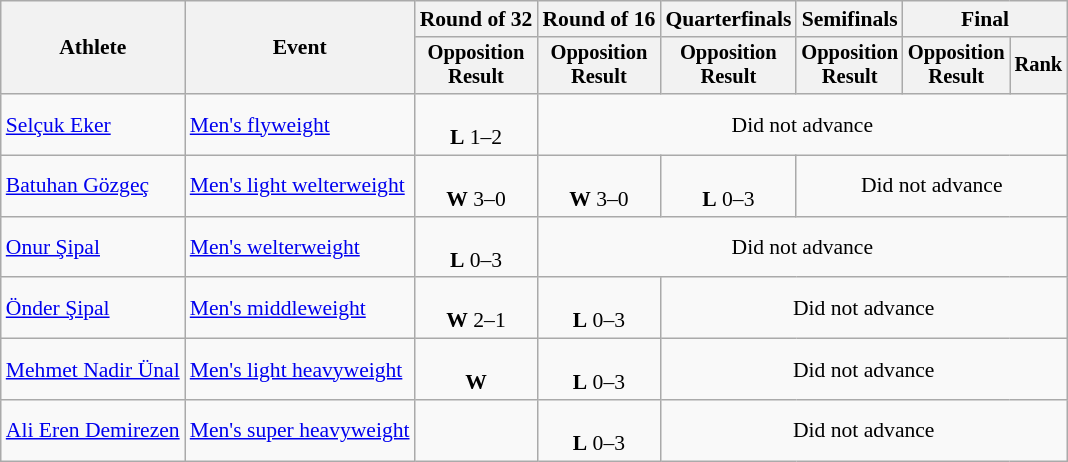<table class="wikitable" style="font-size:90%">
<tr>
<th rowspan="2">Athlete</th>
<th rowspan="2">Event</th>
<th>Round of 32</th>
<th>Round of 16</th>
<th>Quarterfinals</th>
<th>Semifinals</th>
<th colspan=2>Final</th>
</tr>
<tr style="font-size:95%">
<th>Opposition<br>Result</th>
<th>Opposition<br>Result</th>
<th>Opposition<br>Result</th>
<th>Opposition<br>Result</th>
<th>Opposition<br>Result</th>
<th>Rank</th>
</tr>
<tr align=center>
<td align=left><a href='#'>Selçuk Eker</a></td>
<td align=left><a href='#'>Men's flyweight</a></td>
<td><br><strong>L</strong> 1–2</td>
<td colspan=5>Did not advance</td>
</tr>
<tr align=center>
<td align=left><a href='#'>Batuhan Gözgeç</a></td>
<td align=left><a href='#'>Men's light welterweight</a></td>
<td><br><strong>W</strong> 3–0</td>
<td><br><strong>W</strong> 3–0</td>
<td><br><strong>L</strong> 0–3</td>
<td colspan=3>Did not advance</td>
</tr>
<tr align=center>
<td align=left><a href='#'>Onur Şipal</a></td>
<td align=left><a href='#'>Men's welterweight</a></td>
<td><br><strong>L</strong> 0–3</td>
<td colspan=5>Did not advance</td>
</tr>
<tr align=center>
<td align=left><a href='#'>Önder Şipal</a></td>
<td align=left><a href='#'>Men's middleweight</a></td>
<td><br><strong>W</strong> 2–1</td>
<td><br><strong>L</strong> 0–3</td>
<td colspan=4>Did not advance</td>
</tr>
<tr align=center>
<td align=left><a href='#'>Mehmet Nadir Ünal</a></td>
<td align=left><a href='#'>Men's light heavyweight</a></td>
<td><br><strong>W</strong> </td>
<td><br><strong>L</strong> 0–3</td>
<td colspan=4>Did not advance</td>
</tr>
<tr align=center>
<td align=left><a href='#'>Ali Eren Demirezen</a></td>
<td align=left><a href='#'>Men's super heavyweight</a></td>
<td></td>
<td><br><strong>L</strong> 0–3</td>
<td colspan=4>Did not advance</td>
</tr>
</table>
